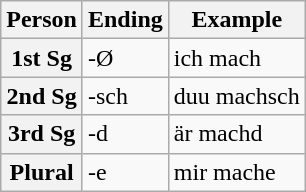<table class="wikitable" border="1">
<tr>
<th>Person</th>
<th>Ending</th>
<th>Example</th>
</tr>
<tr>
<th>1st Sg</th>
<td>-Ø</td>
<td>ich mach</td>
</tr>
<tr>
<th>2nd Sg</th>
<td>-sch</td>
<td>duu machsch</td>
</tr>
<tr>
<th>3rd Sg</th>
<td>-d</td>
<td>är machd</td>
</tr>
<tr>
<th>Plural</th>
<td>-e</td>
<td>mir mache</td>
</tr>
</table>
